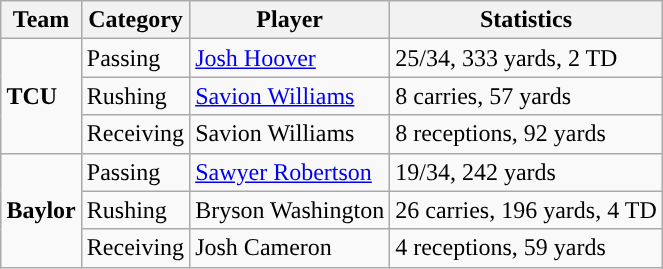<table class="wikitable" style="float: right;">
<tr>
<th>Team</th>
<th>Category</th>
<th>Player</th>
<th>Statistics</th>
</tr>
<tr>
<td rowspan=3><strong>TCU</strong></td>
<td>Passing</td>
<td><a href='#'>Josh Hoover</a></td>
<td>25/34, 333 yards, 2 TD</td>
</tr>
<tr>
<td>Rushing</td>
<td><a href='#'>Savion Williams</a></td>
<td>8 carries, 57 yards</td>
</tr>
<tr>
<td>Receiving</td>
<td>Savion Williams</td>
<td>8 receptions, 92 yards</td>
</tr>
<tr>
<td rowspan=3><strong>Baylor</strong></td>
<td>Passing</td>
<td><a href='#'>Sawyer Robertson</a></td>
<td>19/34, 242 yards</td>
</tr>
<tr>
<td>Rushing</td>
<td>Bryson Washington</td>
<td>26 carries, 196 yards, 4 TD</td>
</tr>
<tr>
<td>Receiving</td>
<td>Josh Cameron</td>
<td>4 receptions, 59 yards</td>
</tr>
</table>
